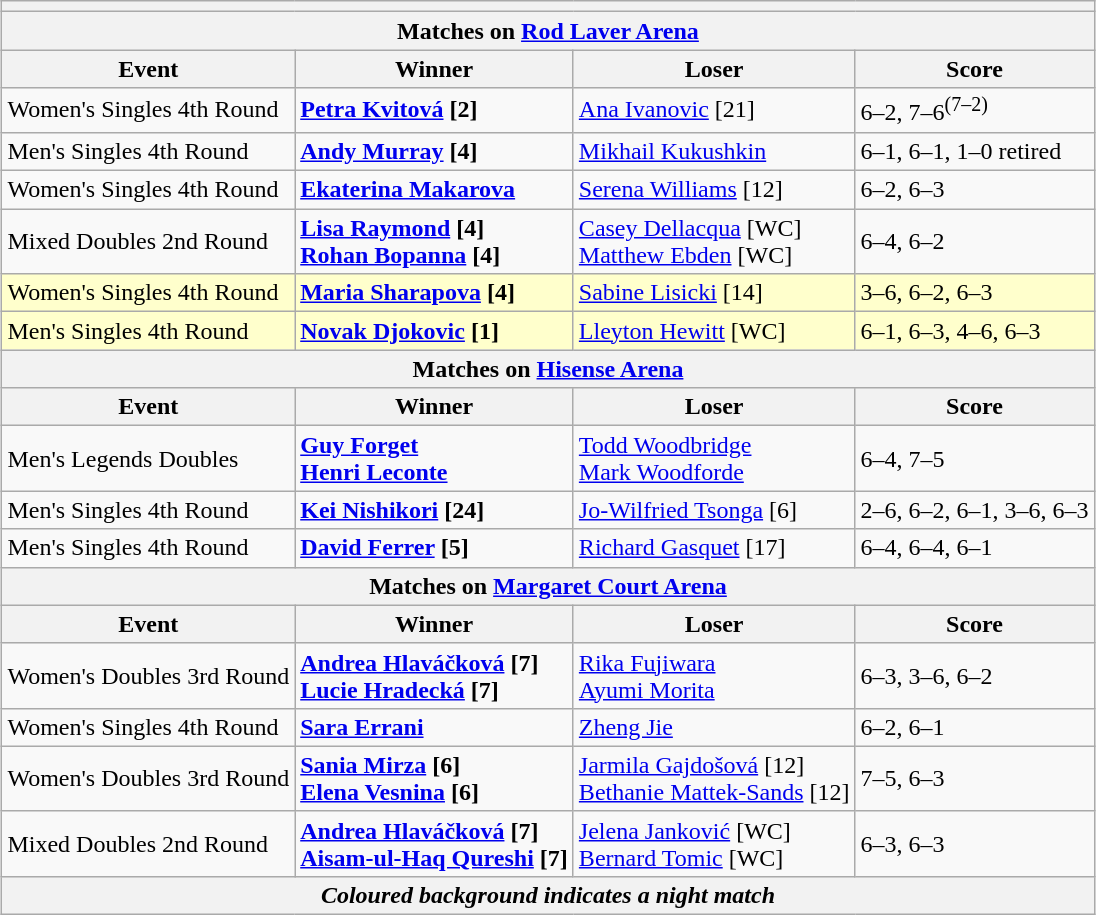<table class="wikitable collapsible uncollapsed" style="margin:1em auto;">
<tr>
<th colspan=4></th>
</tr>
<tr>
<th colspan=4><strong>Matches on <a href='#'>Rod Laver Arena</a></strong></th>
</tr>
<tr>
<th>Event</th>
<th>Winner</th>
<th>Loser</th>
<th>Score</th>
</tr>
<tr>
<td>Women's Singles 4th Round</td>
<td><strong> <a href='#'>Petra Kvitová</a> [2]</strong></td>
<td> <a href='#'>Ana Ivanovic</a> [21]</td>
<td>6–2, 7–6<sup>(7–2)</sup></td>
</tr>
<tr>
<td>Men's Singles 4th Round</td>
<td><strong> <a href='#'>Andy Murray</a> [4]</strong></td>
<td> <a href='#'>Mikhail Kukushkin</a></td>
<td>6–1, 6–1, 1–0 retired</td>
</tr>
<tr>
<td>Women's Singles 4th Round</td>
<td><strong> <a href='#'>Ekaterina Makarova</a></strong></td>
<td> <a href='#'>Serena Williams</a> [12]</td>
<td>6–2, 6–3</td>
</tr>
<tr>
<td>Mixed Doubles 2nd Round</td>
<td><strong> <a href='#'>Lisa Raymond</a> [4]<br> <a href='#'>Rohan Bopanna</a> [4]</strong></td>
<td> <a href='#'>Casey Dellacqua</a> [WC]<br> <a href='#'>Matthew Ebden</a> [WC]</td>
<td>6–4, 6–2</td>
</tr>
<tr style="background:#ffc;">
<td>Women's Singles 4th Round</td>
<td> <strong><a href='#'>Maria Sharapova</a> [4]</strong></td>
<td> <a href='#'>Sabine Lisicki</a> [14]</td>
<td>3–6, 6–2, 6–3</td>
</tr>
<tr style="background:#ffc;">
<td>Men's Singles 4th Round</td>
<td><strong> <a href='#'>Novak Djokovic</a> [1]</strong></td>
<td> <a href='#'>Lleyton Hewitt</a> [WC]</td>
<td>6–1, 6–3, 4–6, 6–3</td>
</tr>
<tr>
<th colspan=4><strong>Matches on <a href='#'>Hisense Arena</a></strong></th>
</tr>
<tr>
<th>Event</th>
<th>Winner</th>
<th>Loser</th>
<th>Score</th>
</tr>
<tr>
<td>Men's Legends Doubles</td>
<td><strong> <a href='#'>Guy Forget</a><br> <a href='#'>Henri Leconte</a></strong></td>
<td> <a href='#'>Todd Woodbridge</a><br> <a href='#'>Mark Woodforde</a></td>
<td>6–4, 7–5</td>
</tr>
<tr>
<td>Men's Singles 4th Round</td>
<td><strong> <a href='#'>Kei Nishikori</a> [24]</strong></td>
<td> <a href='#'>Jo-Wilfried Tsonga</a> [6]</td>
<td>2–6, 6–2, 6–1, 3–6, 6–3</td>
</tr>
<tr>
<td>Men's Singles 4th Round</td>
<td><strong> <a href='#'>David Ferrer</a> [5]</strong></td>
<td> <a href='#'>Richard Gasquet</a> [17]</td>
<td>6–4, 6–4, 6–1</td>
</tr>
<tr>
<th colspan=4><strong>Matches on <a href='#'>Margaret Court Arena</a></strong></th>
</tr>
<tr>
<th>Event</th>
<th>Winner</th>
<th>Loser</th>
<th>Score</th>
</tr>
<tr>
<td>Women's Doubles 3rd Round</td>
<td><strong> <a href='#'>Andrea Hlaváčková</a> [7]<br> <a href='#'>Lucie Hradecká</a> [7]</strong></td>
<td> <a href='#'>Rika Fujiwara</a><br> <a href='#'>Ayumi Morita</a></td>
<td>6–3, 3–6, 6–2</td>
</tr>
<tr>
<td>Women's Singles 4th Round</td>
<td><strong> <a href='#'>Sara Errani</a></strong></td>
<td> <a href='#'>Zheng Jie</a></td>
<td>6–2, 6–1</td>
</tr>
<tr>
<td>Women's Doubles 3rd Round</td>
<td><strong> <a href='#'>Sania Mirza</a> [6]<br> <a href='#'>Elena Vesnina</a> [6]</strong></td>
<td> <a href='#'>Jarmila Gajdošová</a> [12]<br> <a href='#'>Bethanie Mattek-Sands</a> [12]</td>
<td>7–5, 6–3</td>
</tr>
<tr>
<td>Mixed Doubles 2nd Round</td>
<td><strong> <a href='#'>Andrea Hlaváčková</a> [7]<br> <a href='#'>Aisam-ul-Haq Qureshi</a> [7]</strong></td>
<td> <a href='#'>Jelena Janković</a> [WC]<br> <a href='#'>Bernard Tomic</a> [WC]</td>
<td>6–3, 6–3</td>
</tr>
<tr>
<th colspan=4><em>Coloured background indicates a night match</em></th>
</tr>
</table>
